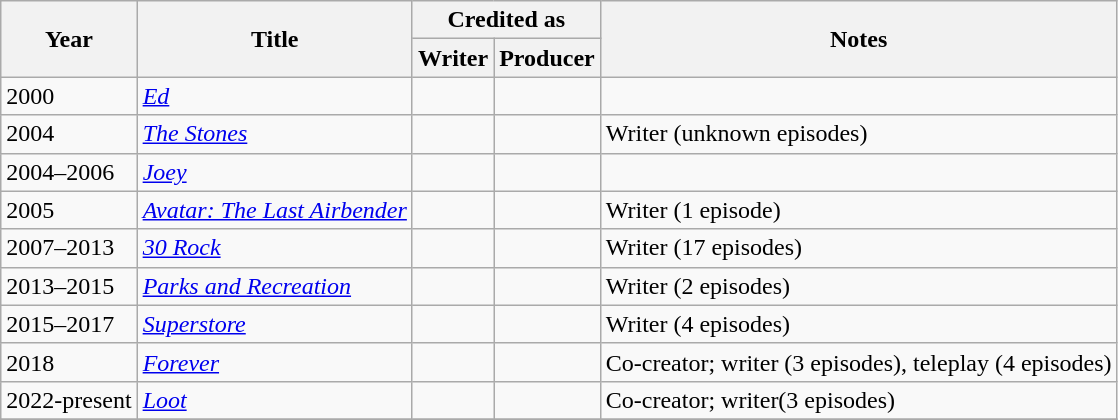<table class="wikitable">
<tr>
<th rowspan="2">Year</th>
<th rowspan="2">Title</th>
<th colspan="2">Credited as</th>
<th rowspan="2">Notes</th>
</tr>
<tr>
<th>Writer</th>
<th>Producer</th>
</tr>
<tr>
<td>2000</td>
<td><em><a href='#'>Ed</a></em></td>
<td></td>
<td></td>
<td></td>
</tr>
<tr>
<td>2004</td>
<td><em><a href='#'>The Stones</a></em></td>
<td></td>
<td></td>
<td>Writer (unknown episodes)</td>
</tr>
<tr>
<td>2004–2006</td>
<td><em><a href='#'>Joey</a></em></td>
<td></td>
<td></td>
<td></td>
</tr>
<tr>
<td>2005</td>
<td><em><a href='#'>Avatar: The Last Airbender</a></em></td>
<td></td>
<td></td>
<td>Writer (1 episode)</td>
</tr>
<tr>
<td>2007–2013</td>
<td><em><a href='#'>30 Rock</a></em></td>
<td></td>
<td></td>
<td>Writer (17 episodes)</td>
</tr>
<tr>
<td>2013–2015</td>
<td><em><a href='#'>Parks and Recreation</a></em></td>
<td></td>
<td></td>
<td>Writer (2 episodes)</td>
</tr>
<tr>
<td>2015–2017</td>
<td><em><a href='#'>Superstore</a></em></td>
<td></td>
<td></td>
<td>Writer (4 episodes)</td>
</tr>
<tr>
<td>2018</td>
<td><em><a href='#'>Forever</a></em></td>
<td></td>
<td></td>
<td>Co-creator; writer (3 episodes), teleplay (4 episodes)</td>
</tr>
<tr>
<td>2022-present</td>
<td><em><a href='#'>Loot</a></em></td>
<td></td>
<td></td>
<td>Co-creator; writer(3 episodes)</td>
</tr>
<tr>
</tr>
</table>
